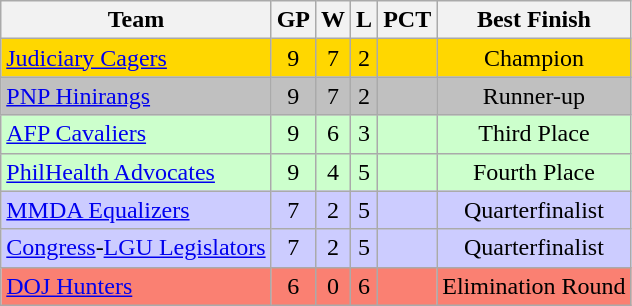<table class="wikitable sortable" style="text-align:center;">
<tr>
<th>Team</th>
<th>GP</th>
<th>W</th>
<th>L</th>
<th>PCT</th>
<th>Best Finish</th>
</tr>
<tr bgcolor="gold">
<td align=left><a href='#'>Judiciary Cagers</a></td>
<td>9</td>
<td>7</td>
<td>2</td>
<td></td>
<td>Champion</td>
</tr>
<tr bgcolor="silver">
<td align=left><a href='#'>PNP Hinirangs</a></td>
<td>9</td>
<td>7</td>
<td>2</td>
<td></td>
<td>Runner-up</td>
</tr>
<tr bgcolor="#ccffcc">
<td align=left><a href='#'>AFP Cavaliers</a></td>
<td>9</td>
<td>6</td>
<td>3</td>
<td></td>
<td>Third Place</td>
</tr>
<tr bgcolor="#ccffcc">
<td align=left><a href='#'>PhilHealth Advocates</a></td>
<td>9</td>
<td>4</td>
<td>5</td>
<td></td>
<td>Fourth Place</td>
</tr>
<tr bgcolor="#ccccff">
<td align=left><a href='#'>MMDA Equalizers</a></td>
<td>7</td>
<td>2</td>
<td>5</td>
<td></td>
<td>Quarterfinalist</td>
</tr>
<tr bgcolor="#ccccff">
<td align=left><a href='#'>Congress</a>-<a href='#'>LGU Legislators</a></td>
<td>7</td>
<td>2</td>
<td>5</td>
<td></td>
<td>Quarterfinalist</td>
</tr>
<tr bgcolor="#fa8072">
<td align=left><a href='#'>DOJ Hunters</a></td>
<td>6</td>
<td>0</td>
<td>6</td>
<td></td>
<td>Elimination Round</td>
</tr>
</table>
